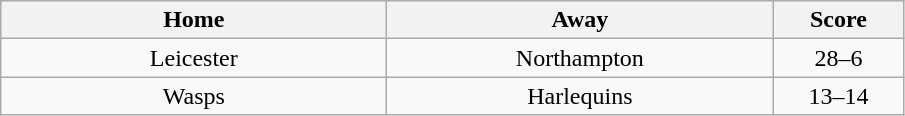<table class="wikitable" style="text-align: center">
<tr>
<th width=250>Home</th>
<th width=250>Away</th>
<th width=80>Score</th>
</tr>
<tr>
<td>Leicester</td>
<td>Northampton</td>
<td>28–6</td>
</tr>
<tr>
<td>Wasps</td>
<td>Harlequins</td>
<td>13–14</td>
</tr>
</table>
